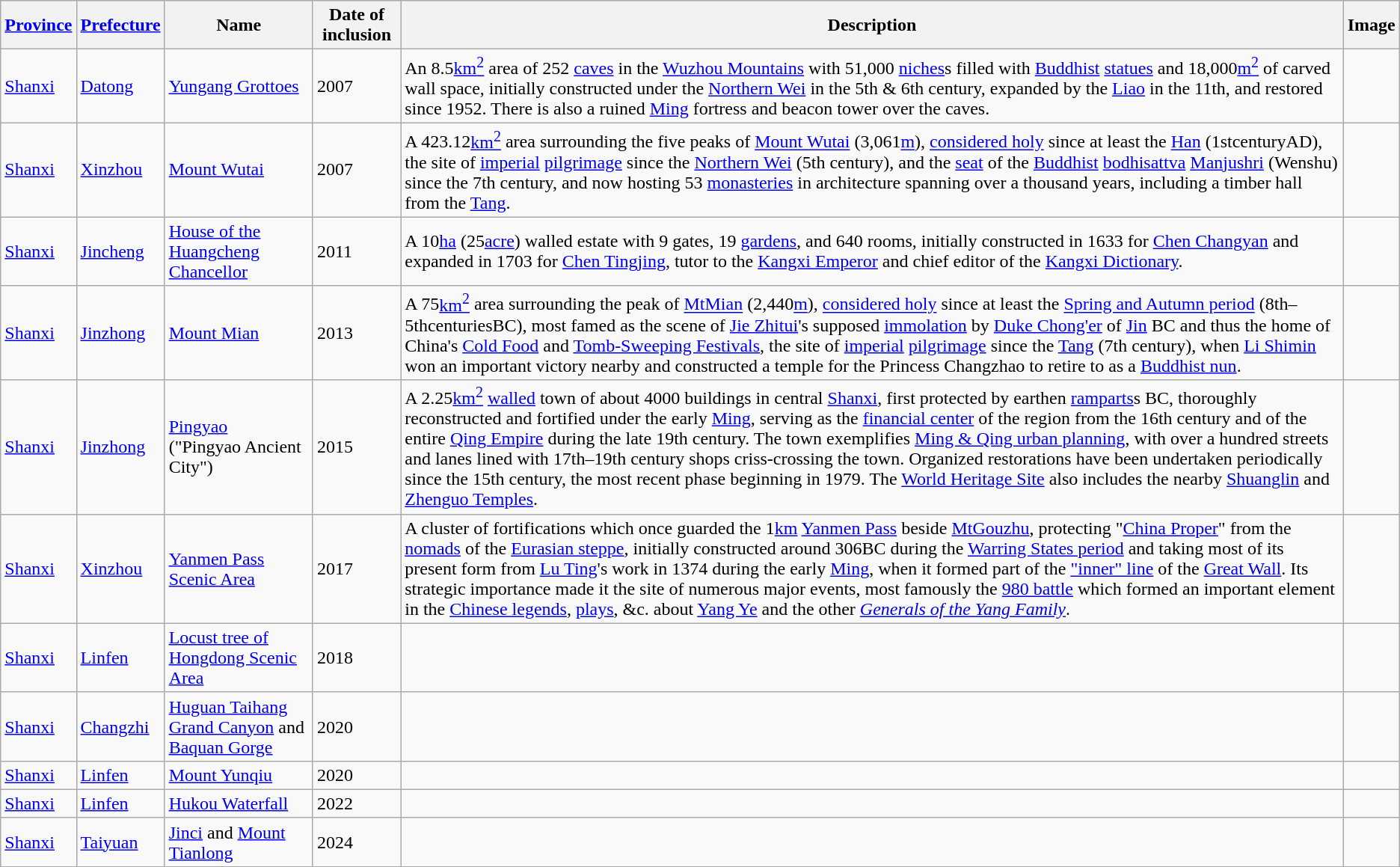<table class="wikitable sortable" style="text-align:left;">
<tr>
<th scope="col"><a href='#'>Province</a></th>
<th scope="col"><a href='#'>Prefecture</a></th>
<th scope="col">Name</th>
<th scope="col">Date of inclusion</th>
<th scope="col">Description</th>
<th scope="col">Image</th>
</tr>
<tr>
<td><a href='#'>Shanxi</a></td>
<td><a href='#'>Datong</a></td>
<td><a href='#'>Yungang Grottoes</a></td>
<td>2007</td>
<td>An 8.5<a href='#'>km<sup>2</sup></a> area of 252 <a href='#'>caves</a> in the <a href='#'>Wuzhou Mountains</a> with 51,000 <a href='#'>niches</a>s filled with <a href='#'>Buddhist</a> <a href='#'>statues</a> and 18,000<a href='#'>m<sup>2</sup></a> of carved wall space, initially constructed under the <a href='#'>Northern Wei</a> in the 5th & 6th century, expanded by the <a href='#'>Liao</a> in the 11th, and restored since 1952. There is also a ruined <a href='#'>Ming</a> fortress and beacon tower over the caves.</td>
<td></td>
</tr>
<tr>
<td><a href='#'>Shanxi</a></td>
<td><a href='#'>Xinzhou</a></td>
<td><a href='#'>Mount Wutai</a></td>
<td>2007</td>
<td>A 423.12<a href='#'>km<sup>2</sup></a> area surrounding the five peaks of <a href='#'>Mount Wutai</a> (3,061<a href='#'>m</a>), <a href='#'>considered holy</a> since at least the <a href='#'>Han</a> (1stcenturyAD), the site of <a href='#'>imperial</a> <a href='#'>pilgrimage</a> since the <a href='#'>Northern Wei</a> (5th century), and the <a href='#'>seat</a> of the <a href='#'>Buddhist</a> <a href='#'>bodhisattva</a> <a href='#'>Manjushri</a> (Wenshu) since the 7th century, and now hosting 53 <a href='#'>monasteries</a> in architecture spanning over a thousand years, including a timber hall from the <a href='#'>Tang</a>.</td>
<td></td>
</tr>
<tr>
<td><a href='#'>Shanxi</a></td>
<td><a href='#'>Jincheng</a></td>
<td><a href='#'>House of the Huangcheng Chancellor</a></td>
<td>2011</td>
<td>A 10<a href='#'>ha</a> (25<a href='#'>acre</a>) walled estate with 9 gates, 19 <a href='#'>gardens</a>, and 640 rooms, initially constructed in 1633 for <a href='#'>Chen Changyan</a> and expanded in 1703 for <a href='#'>Chen Tingjing</a>, tutor to the <a href='#'>Kangxi Emperor</a> and chief editor of the <a href='#'>Kangxi Dictionary</a>.</td>
<td></td>
</tr>
<tr>
<td><a href='#'>Shanxi</a></td>
<td><a href='#'>Jinzhong</a></td>
<td><a href='#'>Mount Mian</a></td>
<td>2013</td>
<td>A 75<a href='#'>km<sup>2</sup></a> area surrounding the peak of <a href='#'>MtMian</a> (2,440<a href='#'>m</a>), <a href='#'>considered holy</a> since at least the <a href='#'>Spring and Autumn period</a> (8th–5thcenturiesBC), most famed as the scene of <a href='#'>Jie Zhitui</a>'s supposed <a href='#'>immolation</a> by <a href='#'>Duke Chong'er</a> of <a href='#'>Jin</a> BC and thus the home of China's <a href='#'>Cold Food</a> and <a href='#'>Tomb-Sweeping Festivals</a>, the site of <a href='#'>imperial</a> <a href='#'>pilgrimage</a> since the <a href='#'>Tang</a> (7th century), when <a href='#'>Li Shimin</a> won an important victory nearby and constructed a temple for the Princess Changzhao to retire to as a <a href='#'>Buddhist nun</a>.</td>
<td></td>
</tr>
<tr>
<td><a href='#'>Shanxi</a></td>
<td><a href='#'>Jinzhong</a></td>
<td><a href='#'>Pingyao</a><br>("Pingyao Ancient City")</td>
<td>2015</td>
<td>A 2.25<a href='#'>km<sup>2</sup></a> <a href='#'>walled</a> town of about 4000 buildings in central <a href='#'>Shanxi</a>, first protected by earthen <a href='#'>ramparts</a>s BC, thoroughly reconstructed and fortified  under the early <a href='#'>Ming</a>, serving as the <a href='#'>financial center</a> of the region from the 16th century and of the entire <a href='#'>Qing Empire</a> during the late 19th century. The town exemplifies <a href='#'>Ming & Qing urban planning</a>, with over a hundred streets and lanes lined with 17th–19th century shops criss-crossing the town. Organized restorations have been undertaken periodically since the 15th century, the most recent phase beginning in 1979. The <a href='#'>World Heritage Site</a> also includes the nearby <a href='#'>Shuanglin</a> and <a href='#'>Zhenguo Temples</a>.</td>
<td></td>
</tr>
<tr>
<td><a href='#'>Shanxi</a></td>
<td><a href='#'>Xinzhou</a></td>
<td><a href='#'>Yanmen Pass Scenic Area</a></td>
<td>2017</td>
<td>A cluster of fortifications which once guarded the 1<a href='#'>km</a> <a href='#'>Yanmen Pass</a> beside <a href='#'>MtGouzhu</a>, protecting "<a href='#'>China Proper</a>" from the <a href='#'>nomads</a> of the <a href='#'>Eurasian steppe</a>, initially constructed around 306BC during the <a href='#'>Warring States period</a> and taking most of its present form from <a href='#'>Lu Ting</a>'s work in 1374 during the early <a href='#'>Ming</a>, when it formed part of the <a href='#'>"inner" line</a> of the <a href='#'>Great Wall</a>. Its strategic importance made it the site of numerous major events, most famously the <a href='#'>980 battle</a> which formed an important element in the <a href='#'>Chinese legends</a>, <a href='#'>plays</a>, &c. about <a href='#'>Yang Ye</a> and the other <em><a href='#'>Generals of the Yang Family</a></em>.</td>
<td></td>
</tr>
<tr>
<td><a href='#'>Shanxi</a></td>
<td><a href='#'>Linfen</a></td>
<td><a href='#'>Locust tree of Hongdong Scenic Area</a></td>
<td>2018</td>
<td></td>
<td></td>
</tr>
<tr>
<td><a href='#'>Shanxi</a></td>
<td><a href='#'>Changzhi</a></td>
<td><a href='#'>Huguan Taihang Grand Canyon</a> and <a href='#'>Baquan Gorge</a></td>
<td>2020</td>
<td></td>
<td></td>
</tr>
<tr>
<td><a href='#'>Shanxi</a></td>
<td><a href='#'>Linfen</a></td>
<td><a href='#'>Mount Yunqiu</a></td>
<td>2020</td>
<td></td>
<td></td>
</tr>
<tr>
<td><a href='#'>Shanxi</a></td>
<td><a href='#'>Linfen</a></td>
<td><a href='#'>Hukou Waterfall</a></td>
<td>2022</td>
<td></td>
<td></td>
</tr>
<tr>
<td><a href='#'>Shanxi</a></td>
<td><a href='#'>Taiyuan</a></td>
<td><a href='#'>Jinci</a> and <a href='#'>Mount Tianlong</a></td>
<td>2024</td>
<td></td>
<td></td>
</tr>
</table>
